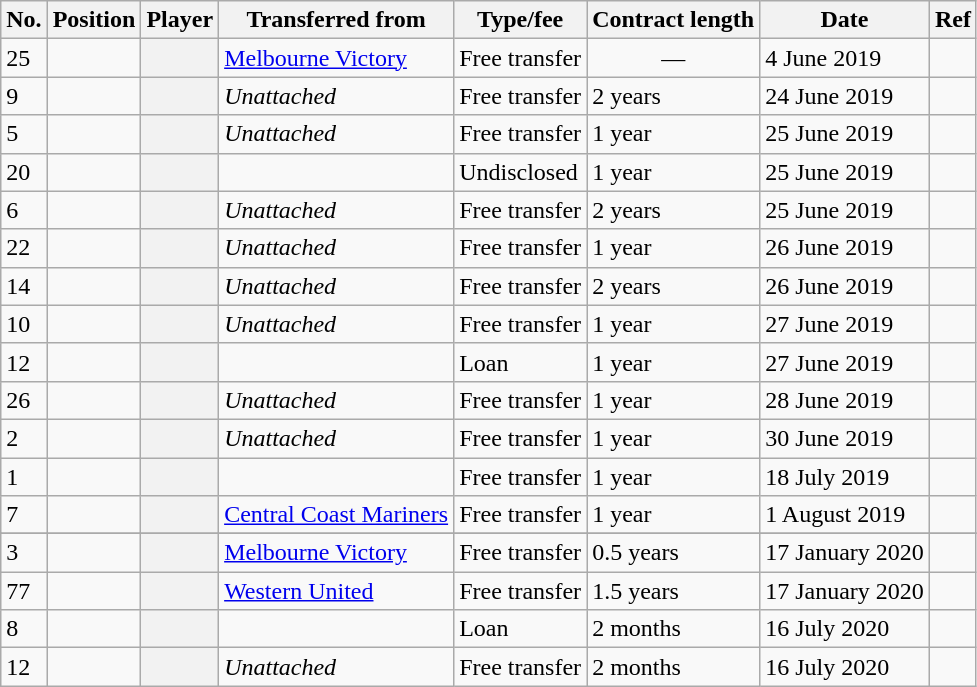<table class="wikitable plainrowheaders sortable" style="text-align:center; text-align:left">
<tr>
<th scope="col">No.</th>
<th scope="col">Position</th>
<th scope="col">Player</th>
<th scope="col">Transferred from</th>
<th scope="col">Type/fee</th>
<th scope="col">Contract length</th>
<th scope="col">Date</th>
<th scope="col" class="unsortable">Ref</th>
</tr>
<tr>
<td>25</td>
<td></td>
<th scope="row"></th>
<td><a href='#'>Melbourne Victory</a></td>
<td>Free transfer</td>
<td align=center>—</td>
<td>4 June 2019</td>
<td></td>
</tr>
<tr>
<td>9</td>
<td></td>
<th scope="row"></th>
<td><em>Unattached</em></td>
<td>Free transfer</td>
<td>2 years</td>
<td>24 June 2019</td>
<td></td>
</tr>
<tr>
<td>5</td>
<td></td>
<th scope="row"></th>
<td><em>Unattached</em></td>
<td>Free transfer</td>
<td>1 year</td>
<td>25 June 2019</td>
<td></td>
</tr>
<tr>
<td>20</td>
<td></td>
<th scope="row"></th>
<td></td>
<td>Undisclosed</td>
<td>1 year</td>
<td>25 June 2019</td>
<td></td>
</tr>
<tr>
<td>6</td>
<td></td>
<th scope="row"></th>
<td><em>Unattached</em></td>
<td>Free transfer</td>
<td>2 years</td>
<td>25 June 2019</td>
<td></td>
</tr>
<tr>
<td>22</td>
<td></td>
<th scope="row"></th>
<td><em>Unattached</em></td>
<td>Free transfer</td>
<td>1 year</td>
<td>26 June 2019</td>
<td></td>
</tr>
<tr>
<td>14</td>
<td></td>
<th scope="row"></th>
<td><em>Unattached</em></td>
<td>Free transfer</td>
<td>2 years</td>
<td>26 June 2019</td>
<td></td>
</tr>
<tr>
<td>10</td>
<td></td>
<th scope="row"></th>
<td><em>Unattached</em></td>
<td>Free transfer</td>
<td>1 year</td>
<td>27 June 2019</td>
<td></td>
</tr>
<tr>
<td>12</td>
<td></td>
<th scope="row"></th>
<td></td>
<td>Loan</td>
<td>1 year</td>
<td>27 June 2019</td>
<td></td>
</tr>
<tr>
<td>26</td>
<td></td>
<th scope="row"></th>
<td><em>Unattached</em></td>
<td>Free transfer</td>
<td>1 year</td>
<td>28 June 2019</td>
<td></td>
</tr>
<tr>
<td>2</td>
<td></td>
<th scope="row"></th>
<td><em>Unattached</em></td>
<td>Free transfer</td>
<td>1 year</td>
<td>30 June 2019</td>
<td></td>
</tr>
<tr>
<td>1</td>
<td></td>
<th scope="row"></th>
<td></td>
<td>Free transfer</td>
<td>1 year</td>
<td>18 July 2019</td>
<td></td>
</tr>
<tr>
<td>7</td>
<td></td>
<th scope="row"></th>
<td><a href='#'>Central Coast Mariners</a></td>
<td>Free transfer</td>
<td>1 year</td>
<td>1 August 2019</td>
<td></td>
</tr>
<tr>
</tr>
<tr>
<td>3</td>
<td></td>
<th scope="row"></th>
<td><a href='#'>Melbourne Victory</a></td>
<td>Free transfer</td>
<td>0.5 years</td>
<td>17 January 2020</td>
<td></td>
</tr>
<tr>
<td>77</td>
<td></td>
<th scope="row"></th>
<td><a href='#'>Western United</a></td>
<td>Free transfer</td>
<td>1.5 years</td>
<td>17 January 2020</td>
<td></td>
</tr>
<tr>
<td>8</td>
<td></td>
<th scope="row"></th>
<td></td>
<td>Loan</td>
<td>2 months</td>
<td>16 July 2020</td>
<td></td>
</tr>
<tr>
<td>12</td>
<td></td>
<th scope="row"></th>
<td><em>Unattached</em></td>
<td>Free transfer</td>
<td>2 months</td>
<td>16 July 2020</td>
<td></td>
</tr>
</table>
